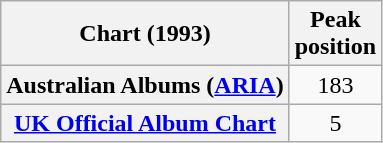<table class="wikitable plainrowheaders">
<tr>
<th scope="col">Chart (1993)</th>
<th scope="col">Peak<br>position</th>
</tr>
<tr>
<th scope="row">Australian Albums (<a href='#'>ARIA</a>)</th>
<td align="center">183</td>
</tr>
<tr>
<th scope="row"><a href='#'>UK Official Album Chart</a></th>
<td align="center">5</td>
</tr>
</table>
